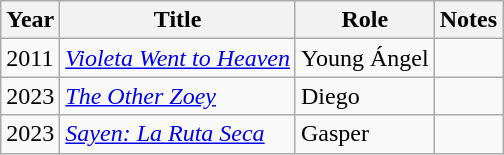<table class="wikitable">
<tr>
<th>Year</th>
<th>Title</th>
<th>Role</th>
<th>Notes</th>
</tr>
<tr>
<td>2011</td>
<td><em><a href='#'>Violeta Went to Heaven</a></em></td>
<td>Young Ángel</td>
<td></td>
</tr>
<tr>
<td>2023</td>
<td><em><a href='#'>The Other Zoey</a></em></td>
<td>Diego</td>
<td></td>
</tr>
<tr>
<td>2023</td>
<td><em><a href='#'>Sayen: La Ruta Seca</a></em></td>
<td>Gasper</td>
<td></td>
</tr>
</table>
